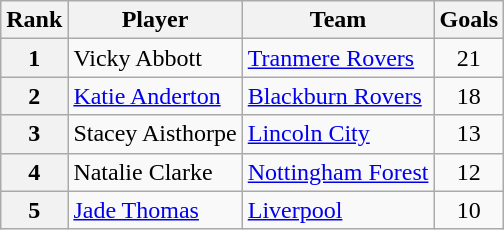<table class="wikitable">
<tr>
<th>Rank</th>
<th>Player</th>
<th>Team</th>
<th>Goals</th>
</tr>
<tr>
<th>1</th>
<td> Vicky Abbott</td>
<td> <a href='#'>Tranmere Rovers</a></td>
<td align=center>21</td>
</tr>
<tr>
<th>2</th>
<td> <a href='#'>Katie Anderton</a></td>
<td> <a href='#'>Blackburn Rovers</a></td>
<td align=center>18</td>
</tr>
<tr>
<th>3</th>
<td> Stacey Aisthorpe</td>
<td> <a href='#'>Lincoln City</a></td>
<td align=center>13</td>
</tr>
<tr>
<th>4</th>
<td> Natalie Clarke</td>
<td> <a href='#'>Nottingham Forest</a></td>
<td align=center>12</td>
</tr>
<tr>
<th>5</th>
<td> <a href='#'>Jade Thomas</a></td>
<td> <a href='#'>Liverpool</a></td>
<td align=center>10</td>
</tr>
</table>
